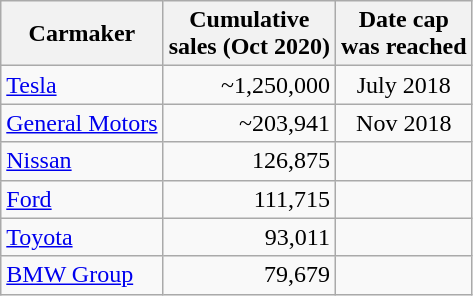<table class="wikitable" style="float: center;">
<tr>
<th>Carmaker</th>
<th>Cumulative<br> sales (Oct 2020)</th>
<th>Date cap<br> was reached</th>
</tr>
<tr>
<td><a href='#'>Tesla</a></td>
<td align=right>~1,250,000</td>
<td align=center>July 2018</td>
</tr>
<tr>
<td><a href='#'>General Motors</a></td>
<td align=right>~203,941</td>
<td align=center>Nov 2018</td>
</tr>
<tr>
<td><a href='#'>Nissan</a></td>
<td align=right>126,875</td>
<td></td>
</tr>
<tr>
<td><a href='#'>Ford</a></td>
<td align=right>111,715</td>
<td></td>
</tr>
<tr>
<td><a href='#'>Toyota</a></td>
<td align=right>93,011</td>
<td></td>
</tr>
<tr>
<td><a href='#'>BMW Group</a></td>
<td align=right>79,679</td>
<td></td>
</tr>
</table>
